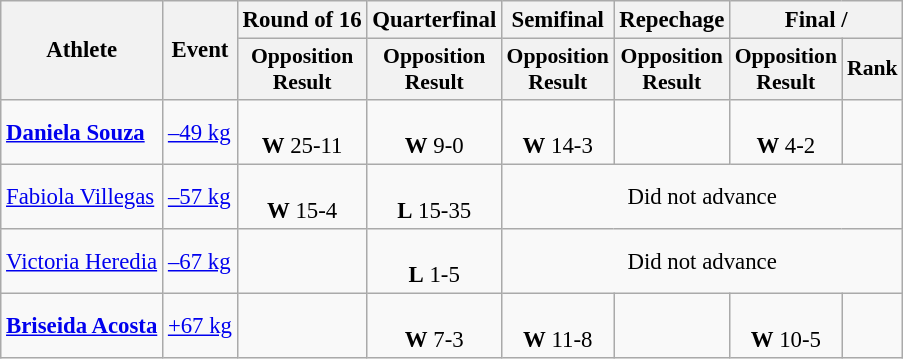<table class=wikitable style=font-size:95%;text-align:center>
<tr>
<th rowspan=2>Athlete</th>
<th rowspan=2>Event</th>
<th>Round of 16</th>
<th>Quarterfinal</th>
<th>Semifinal</th>
<th>Repechage</th>
<th colspan=2>Final / </th>
</tr>
<tr style=font-size:95%>
<th>Opposition<br>Result</th>
<th>Opposition<br>Result</th>
<th>Opposition<br>Result</th>
<th>Opposition<br>Result</th>
<th>Opposition<br>Result</th>
<th>Rank</th>
</tr>
<tr>
<td align=left><strong><a href='#'>Daniela Souza</a></strong></td>
<td align=left><a href='#'>–49 kg</a></td>
<td><br><strong>W</strong> 25-11</td>
<td><br><strong>W</strong> 9-0</td>
<td><br><strong>W</strong> 14-3</td>
<td></td>
<td><br><strong>W</strong> 4-2</td>
<td></td>
</tr>
<tr>
<td align=left><a href='#'>Fabiola Villegas</a></td>
<td align=left><a href='#'>–57 kg</a></td>
<td><br> <strong>W</strong> 15-4</td>
<td><br> <strong>L</strong> 15-35</td>
<td colspan=4>Did not advance</td>
</tr>
<tr>
<td align=left><a href='#'>Victoria Heredia</a></td>
<td align=left><a href='#'>–67 kg</a></td>
<td></td>
<td><br> <strong>L</strong> 1-5</td>
<td colspan=4>Did not advance</td>
</tr>
<tr>
<td align=left><strong><a href='#'>Briseida Acosta</a></strong></td>
<td align=left><a href='#'>+67 kg</a></td>
<td></td>
<td><br> <strong>W</strong> 7-3</td>
<td><br> <strong>W</strong> 11-8</td>
<td></td>
<td><br> <strong>W</strong> 10-5</td>
<td></td>
</tr>
</table>
